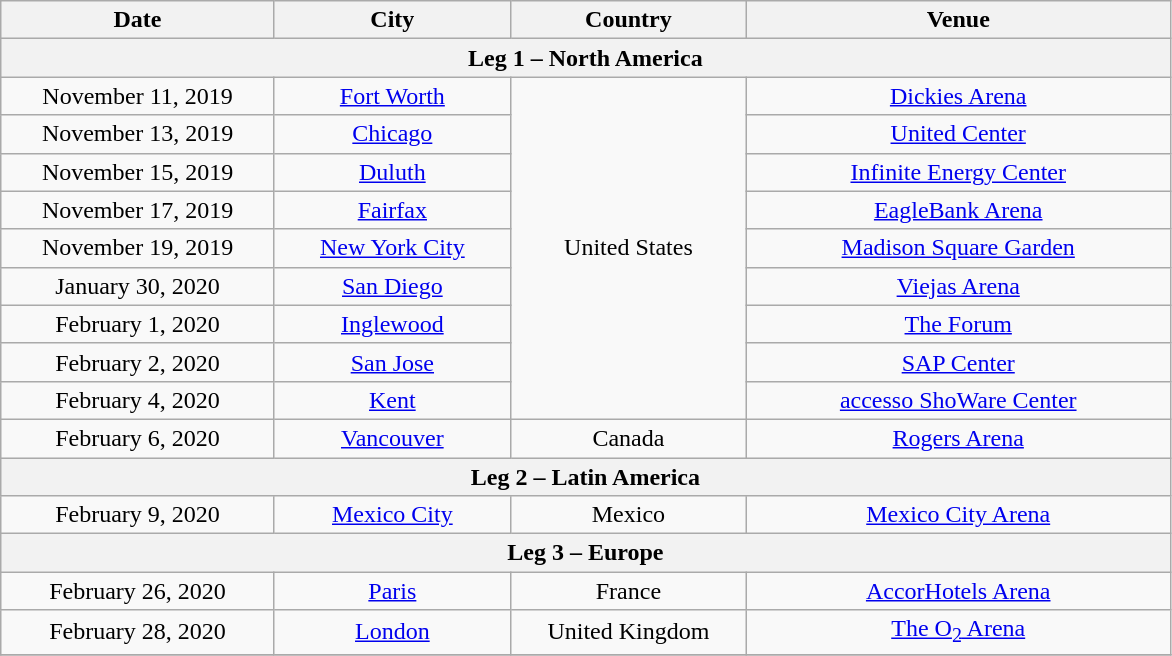<table class="wikitable" style="text-align:center;">
<tr>
<th width="175">Date</th>
<th width="150">City</th>
<th width="150">Country</th>
<th width="275">Venue</th>
</tr>
<tr>
<th colspan="8">Leg 1 – North America</th>
</tr>
<tr>
<td>November 11, 2019</td>
<td><a href='#'>Fort Worth</a></td>
<td rowspan="9">United States</td>
<td><a href='#'>Dickies Arena</a></td>
</tr>
<tr>
<td>November 13, 2019</td>
<td><a href='#'>Chicago</a></td>
<td><a href='#'>United Center</a></td>
</tr>
<tr>
<td>November 15, 2019</td>
<td><a href='#'>Duluth</a></td>
<td><a href='#'>Infinite Energy Center</a></td>
</tr>
<tr>
<td>November 17, 2019</td>
<td><a href='#'>Fairfax</a></td>
<td><a href='#'>EagleBank Arena</a></td>
</tr>
<tr>
<td>November 19, 2019</td>
<td><a href='#'>New York City</a></td>
<td><a href='#'>Madison Square Garden</a></td>
</tr>
<tr>
<td>January 30, 2020</td>
<td><a href='#'>San Diego</a></td>
<td><a href='#'>Viejas Arena</a></td>
</tr>
<tr>
<td>February 1, 2020</td>
<td><a href='#'>Inglewood</a></td>
<td><a href='#'>The Forum</a></td>
</tr>
<tr>
<td>February 2, 2020</td>
<td><a href='#'>San Jose</a></td>
<td><a href='#'>SAP Center</a></td>
</tr>
<tr>
<td>February 4, 2020</td>
<td><a href='#'>Kent</a></td>
<td><a href='#'>accesso ShoWare Center</a></td>
</tr>
<tr>
<td>February 6, 2020</td>
<td><a href='#'>Vancouver</a></td>
<td>Canada</td>
<td><a href='#'>Rogers Arena</a></td>
</tr>
<tr>
<th colspan="8">Leg 2 – Latin America</th>
</tr>
<tr>
<td>February 9, 2020</td>
<td><a href='#'>Mexico City</a></td>
<td>Mexico</td>
<td><a href='#'>Mexico City Arena</a></td>
</tr>
<tr>
<th colspan="8">Leg 3 – Europe</th>
</tr>
<tr>
<td>February 26, 2020</td>
<td><a href='#'>Paris</a></td>
<td>France</td>
<td><a href='#'>AccorHotels Arena</a></td>
</tr>
<tr>
<td>February 28, 2020</td>
<td><a href='#'>London</a></td>
<td>United Kingdom</td>
<td><a href='#'>The O<sub>2</sub> Arena</a></td>
</tr>
<tr>
</tr>
</table>
